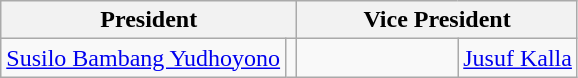<table class="wikitable">
<tr>
<th colspan="2">President</th>
<th colspan="2">Vice President</th>
</tr>
<tr>
<td align="right"><a href='#'>Susilo Bambang Yudhoyono</a></td>
<td align="right"></td>
<td align="left" width=100></td>
<td align="left"><a href='#'>Jusuf Kalla</a></td>
</tr>
</table>
